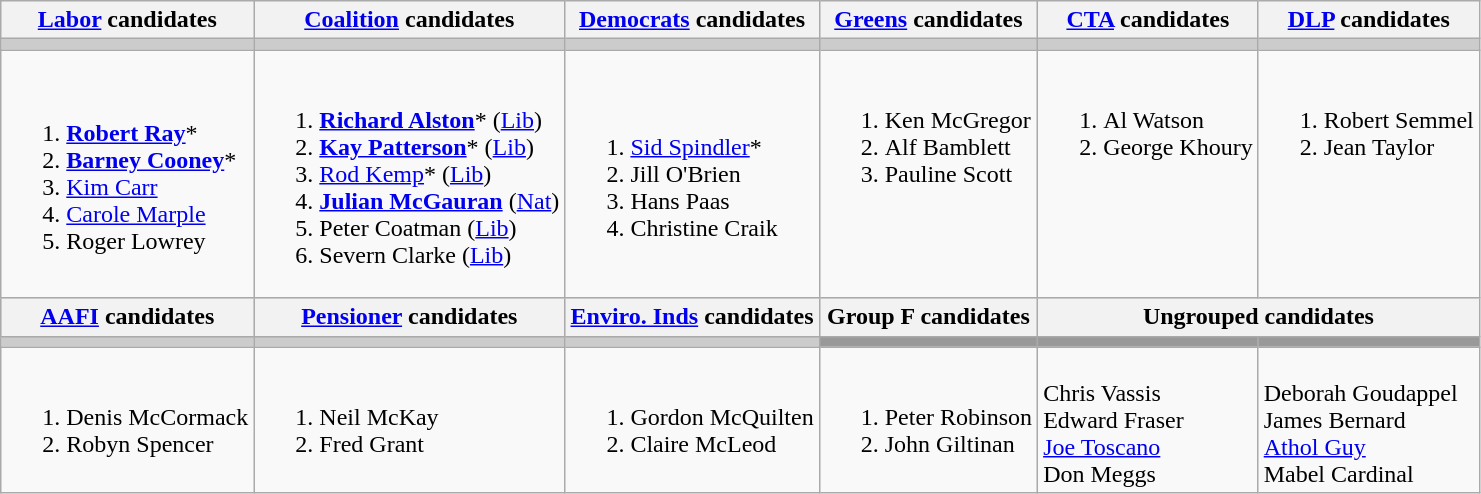<table class="wikitable">
<tr>
<th><a href='#'>Labor</a> candidates</th>
<th><a href='#'>Coalition</a> candidates</th>
<th><a href='#'>Democrats</a> candidates</th>
<th><a href='#'>Greens</a> candidates</th>
<th><a href='#'>CTA</a> candidates</th>
<th><a href='#'>DLP</a> candidates</th>
</tr>
<tr bgcolor="#cccccc">
<td></td>
<td></td>
<td></td>
<td></td>
<td></td>
<td></td>
</tr>
<tr>
<td><br><ol><li><strong><a href='#'>Robert Ray</a></strong>*</li><li><strong><a href='#'>Barney Cooney</a></strong>*</li><li><a href='#'>Kim Carr</a></li><li><a href='#'>Carole Marple</a></li><li>Roger Lowrey</li></ol></td>
<td><br><ol><li><strong><a href='#'>Richard Alston</a></strong>* (<a href='#'>Lib</a>)</li><li><strong><a href='#'>Kay Patterson</a></strong>* (<a href='#'>Lib</a>)</li><li><a href='#'>Rod Kemp</a>* (<a href='#'>Lib</a>)</li><li><strong><a href='#'>Julian McGauran</a></strong> (<a href='#'>Nat</a>)</li><li>Peter Coatman (<a href='#'>Lib</a>)</li><li>Severn Clarke (<a href='#'>Lib</a>)</li></ol></td>
<td><br><ol><li><a href='#'>Sid Spindler</a>*</li><li>Jill O'Brien</li><li>Hans Paas</li><li>Christine Craik</li></ol></td>
<td valign=top><br><ol><li>Ken McGregor</li><li>Alf Bamblett</li><li>Pauline Scott</li></ol></td>
<td valign=top><br><ol><li>Al Watson</li><li>George Khoury</li></ol></td>
<td valign=top><br><ol><li>Robert Semmel</li><li>Jean Taylor</li></ol></td>
</tr>
<tr bgcolor="#cccccc">
<th><a href='#'>AAFI</a> candidates</th>
<th><a href='#'>Pensioner</a> candidates</th>
<th><a href='#'>Enviro. Inds</a> candidates</th>
<th>Group F candidates</th>
<th colspan="2">Ungrouped candidates</th>
</tr>
<tr bgcolor="#cccccc">
<td></td>
<td></td>
<td></td>
<td bgcolor="#999999"></td>
<td bgcolor="#999999"></td>
<td bgcolor="#999999"></td>
</tr>
<tr>
<td valign=top><br><ol><li>Denis McCormack</li><li>Robyn Spencer</li></ol></td>
<td valign=top><br><ol><li>Neil McKay</li><li>Fred Grant</li></ol></td>
<td valign=top><br><ol><li>Gordon McQuilten</li><li>Claire McLeod</li></ol></td>
<td valign=top><br><ol><li>Peter Robinson</li><li>John Giltinan</li></ol></td>
<td valign=top><br>Chris Vassis<br>
Edward Fraser<br>
<a href='#'>Joe Toscano</a><br>
Don Meggs</td>
<td valign=top><br>Deborah Goudappel<br>
James Bernard<br>
<a href='#'>Athol Guy</a><br>
Mabel Cardinal</td>
</tr>
</table>
